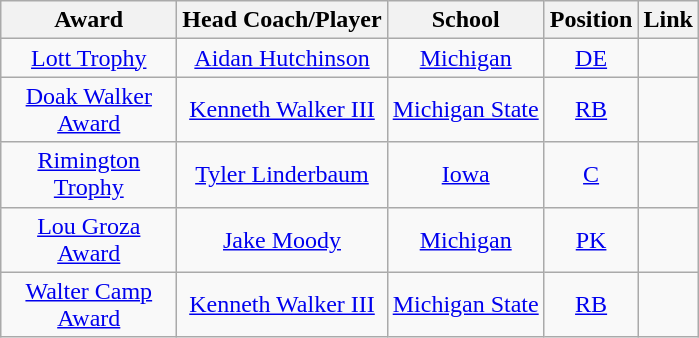<table class="wikitable sortable" style="text-align: center;">
<tr>
<th style="width:110px;">Award</th>
<th>Head Coach/Player</th>
<th>School</th>
<th>Position</th>
<th>Link</th>
</tr>
<tr>
<td><a href='#'>Lott Trophy</a></td>
<td><a href='#'>Aidan Hutchinson</a></td>
<td><a href='#'>Michigan</a></td>
<td><a href='#'>DE</a></td>
<td></td>
</tr>
<tr>
<td><a href='#'>Doak Walker Award</a></td>
<td><a href='#'>Kenneth Walker III</a></td>
<td><a href='#'>Michigan State</a></td>
<td><a href='#'>RB</a></td>
<td></td>
</tr>
<tr>
<td><a href='#'>Rimington Trophy</a></td>
<td><a href='#'>Tyler Linderbaum</a></td>
<td><a href='#'>Iowa</a></td>
<td><a href='#'>C</a></td>
<td></td>
</tr>
<tr>
<td><a href='#'>Lou Groza Award</a></td>
<td><a href='#'>Jake Moody</a></td>
<td><a href='#'>Michigan</a></td>
<td><a href='#'>PK</a></td>
<td></td>
</tr>
<tr>
<td><a href='#'>Walter Camp Award</a></td>
<td><a href='#'>Kenneth Walker III</a></td>
<td><a href='#'>Michigan State</a></td>
<td><a href='#'>RB</a></td>
<td></td>
</tr>
</table>
